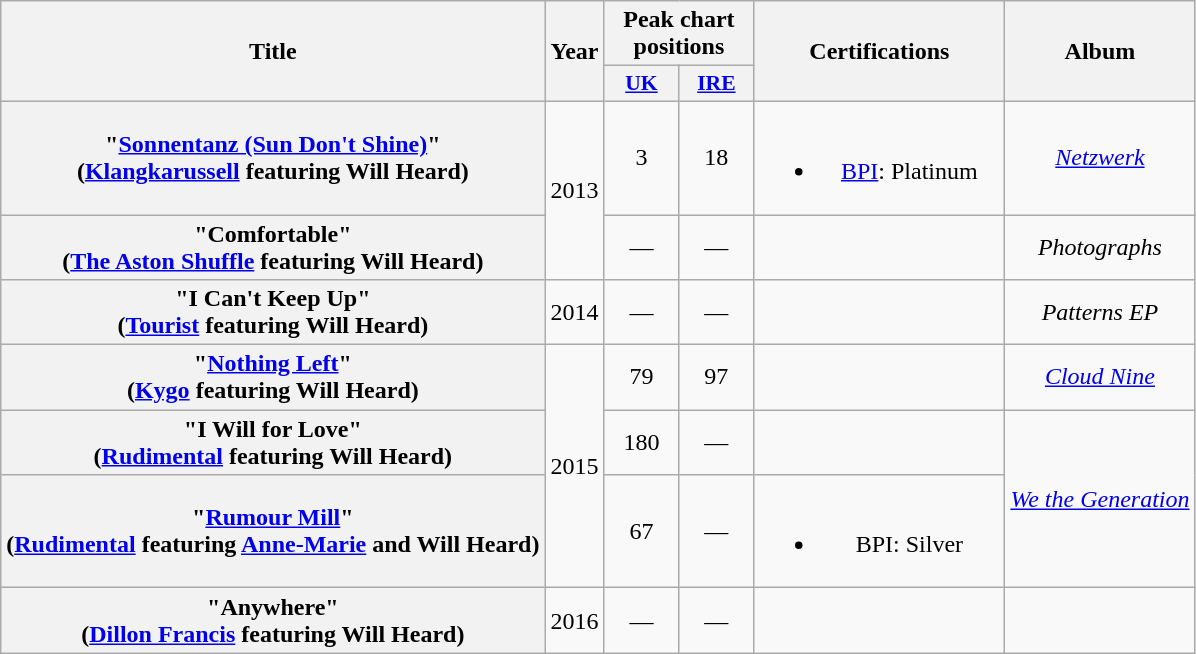<table class="wikitable plainrowheaders" style="text-align:center;">
<tr>
<th scope="col" rowspan="2">Title</th>
<th scope="col" rowspan="2">Year</th>
<th scope="col" colspan="2">Peak chart positions</th>
<th scope="col" rowspan="2" style="width:10em;">Certifications</th>
<th scope="col" rowspan="2">Album</th>
</tr>
<tr>
<th scope="col" style="width:3em;font-size:90%;"><a href='#'>UK</a><br></th>
<th scope="col" style="width:3em;font-size:90%;"><a href='#'>IRE</a><br></th>
</tr>
<tr>
<th scope="row">"<a href='#'>Sonnentanz (Sun Don't Shine)</a>"<br><span>(<a href='#'>Klangkarussell</a> featuring Will Heard)</span></th>
<td rowspan="2">2013</td>
<td>3</td>
<td>18</td>
<td><br><ul><li><a href='#'>BPI</a>: Platinum</li></ul></td>
<td><em><a href='#'>Netzwerk</a></em></td>
</tr>
<tr>
<th scope="row">"Comfortable"<br><span>(<a href='#'>The Aston Shuffle</a> featuring Will Heard)</span></th>
<td>—</td>
<td>—</td>
<td></td>
<td><em>Photographs</em></td>
</tr>
<tr>
<th scope="row">"I Can't Keep Up"<br><span>(<a href='#'>Tourist</a> featuring Will Heard)</span></th>
<td>2014</td>
<td>—</td>
<td>—</td>
<td></td>
<td><em>Patterns EP</em></td>
</tr>
<tr>
<th scope="row">"<a href='#'>Nothing Left</a>"<br><span>(<a href='#'>Kygo</a> featuring Will Heard)</span></th>
<td rowspan="3">2015</td>
<td>79</td>
<td>97</td>
<td></td>
<td><em><a href='#'>Cloud Nine</a></em></td>
</tr>
<tr>
<th scope="row">"I Will for Love"<br><span>(<a href='#'>Rudimental</a> featuring Will Heard)</span></th>
<td>180</td>
<td>—</td>
<td></td>
<td rowspan="2"><em><a href='#'>We the Generation</a></em></td>
</tr>
<tr>
<th scope="row">"<a href='#'>Rumour Mill</a>"<br><span>(<a href='#'>Rudimental</a> featuring <a href='#'>Anne-Marie</a> and Will Heard)</span></th>
<td>67</td>
<td>—</td>
<td><br><ul><li>BPI: Silver</li></ul></td>
</tr>
<tr>
<th scope="row">"Anywhere"<br><span>(<a href='#'>Dillon Francis</a> featuring Will Heard)</span></th>
<td>2016</td>
<td>—</td>
<td>—</td>
<td></td>
<td></td>
</tr>
</table>
